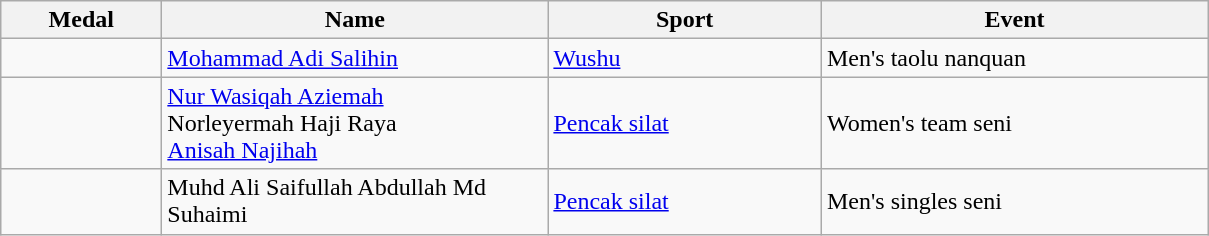<table class="wikitable" style="font-size:100%">
<tr>
<th width="100">Medal</th>
<th width="250">Name</th>
<th width="175">Sport</th>
<th width="250">Event</th>
</tr>
<tr>
<td></td>
<td><a href='#'>Mohammad Adi Salihin</a></td>
<td><a href='#'>Wushu</a></td>
<td>Men's taolu nanquan</td>
</tr>
<tr>
<td></td>
<td><a href='#'>Nur Wasiqah Aziemah</a><br>Norleyermah Haji Raya<br><a href='#'>Anisah Najihah</a></td>
<td><a href='#'>Pencak silat</a></td>
<td>Women's team seni</td>
</tr>
<tr>
<td></td>
<td>Muhd Ali Saifullah Abdullah Md Suhaimi</td>
<td><a href='#'>Pencak silat</a></td>
<td>Men's singles seni</td>
</tr>
</table>
